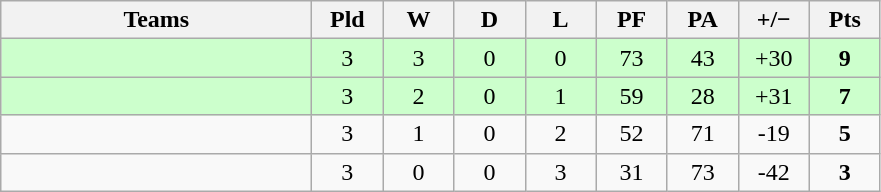<table class="wikitable" style="text-align: center;">
<tr>
<th width="200">Teams</th>
<th width="40">Pld</th>
<th width="40">W</th>
<th width="40">D</th>
<th width="40">L</th>
<th width="40">PF</th>
<th width="40">PA</th>
<th width="40">+/−</th>
<th width="40">Pts</th>
</tr>
<tr bgcolor=ccffcc>
<td align=left></td>
<td>3</td>
<td>3</td>
<td>0</td>
<td>0</td>
<td>73</td>
<td>43</td>
<td>+30</td>
<td><strong>9</strong></td>
</tr>
<tr bgcolor=ccffcc>
<td align=left></td>
<td>3</td>
<td>2</td>
<td>0</td>
<td>1</td>
<td>59</td>
<td>28</td>
<td>+31</td>
<td><strong>7</strong></td>
</tr>
<tr>
<td align=left></td>
<td>3</td>
<td>1</td>
<td>0</td>
<td>2</td>
<td>52</td>
<td>71</td>
<td>-19</td>
<td><strong>5</strong></td>
</tr>
<tr>
<td align=left></td>
<td>3</td>
<td>0</td>
<td>0</td>
<td>3</td>
<td>31</td>
<td>73</td>
<td>-42</td>
<td><strong>3</strong></td>
</tr>
</table>
